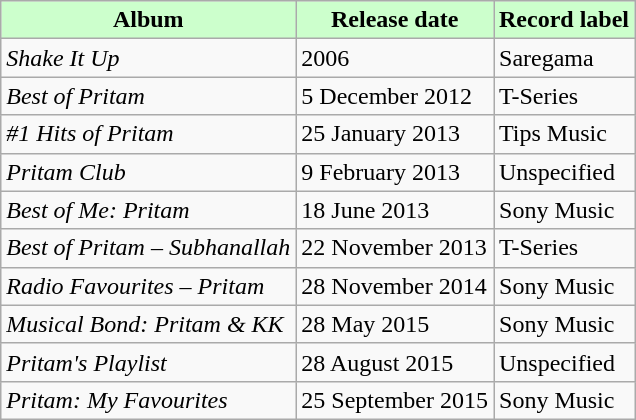<table class="wikitable sortable">
<tr>
<th style="background:#cfc; text-align:center;"><strong>Album</strong></th>
<th style="background:#cfc; text-align:center;"><strong>Release date</strong></th>
<th style="background:#cfc; text-align:center;"><strong>Record label</strong></th>
</tr>
<tr>
<td><em>Shake It Up</em></td>
<td>2006</td>
<td>Saregama</td>
</tr>
<tr>
<td><em>Best of Pritam</em></td>
<td>5 December 2012</td>
<td>T-Series</td>
</tr>
<tr>
<td><em>#1 Hits of Pritam</em></td>
<td>25 January 2013</td>
<td>Tips Music</td>
</tr>
<tr>
<td><em>Pritam Club</em></td>
<td>9 February 2013</td>
<td>Unspecified</td>
</tr>
<tr>
<td><em>Best of Me: Pritam</em></td>
<td>18 June 2013</td>
<td>Sony Music</td>
</tr>
<tr>
<td><em>Best of Pritam – Subhanallah</em></td>
<td>22 November 2013</td>
<td>T-Series</td>
</tr>
<tr>
<td><em>Radio Favourites – Pritam</em></td>
<td>28 November 2014</td>
<td>Sony Music</td>
</tr>
<tr>
<td><em>Musical Bond: Pritam & KK</em></td>
<td>28 May 2015</td>
<td>Sony Music</td>
</tr>
<tr>
<td><em>Pritam's Playlist</em></td>
<td>28 August 2015</td>
<td>Unspecified</td>
</tr>
<tr>
<td><em>Pritam: My Favourites</em></td>
<td>25 September 2015</td>
<td>Sony Music</td>
</tr>
</table>
